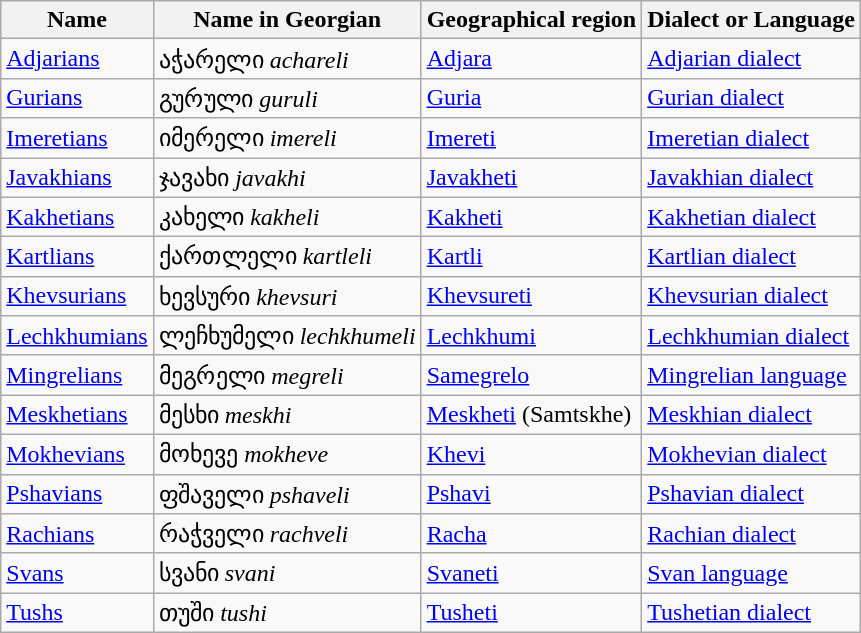<table class="wikitable">
<tr>
<th>Name</th>
<th>Name in Georgian</th>
<th>Geographical region</th>
<th>Dialect or Language</th>
</tr>
<tr>
<td><a href='#'>Adjarians</a></td>
<td>აჭარელი <em>achareli</em></td>
<td><a href='#'>Adjara</a></td>
<td><a href='#'>Adjarian dialect</a></td>
</tr>
<tr>
<td><a href='#'>Gurians</a></td>
<td>გურული <em>guruli</em></td>
<td><a href='#'>Guria</a></td>
<td><a href='#'>Gurian dialect</a></td>
</tr>
<tr>
<td><a href='#'>Imeretians</a></td>
<td>იმერელი <em>imereli</em></td>
<td><a href='#'>Imereti</a></td>
<td><a href='#'>Imeretian dialect</a></td>
</tr>
<tr>
<td><a href='#'>Javakhians</a></td>
<td>ჯავახი <em>javakhi</em></td>
<td><a href='#'>Javakheti</a></td>
<td><a href='#'>Javakhian dialect</a></td>
</tr>
<tr>
<td><a href='#'>Kakhetians</a></td>
<td>კახელი <em>kakheli</em></td>
<td><a href='#'>Kakheti</a></td>
<td><a href='#'>Kakhetian dialect</a></td>
</tr>
<tr>
<td><a href='#'>Kartlians</a></td>
<td>ქართლელი <em>kartleli</em></td>
<td><a href='#'>Kartli</a></td>
<td><a href='#'>Kartlian dialect</a></td>
</tr>
<tr>
<td><a href='#'>Khevsurians</a></td>
<td>ხევსური <em>khevsuri</em></td>
<td><a href='#'>Khevsureti</a></td>
<td><a href='#'>Khevsurian dialect</a></td>
</tr>
<tr>
<td><a href='#'>Lechkhumians</a></td>
<td>ლეჩხუმელი <em>lechkhumeli</em></td>
<td><a href='#'>Lechkhumi</a></td>
<td><a href='#'>Lechkhumian dialect</a></td>
</tr>
<tr>
<td><a href='#'>Mingrelians</a></td>
<td>მეგრელი <em>megreli</em></td>
<td><a href='#'>Samegrelo</a></td>
<td><a href='#'>Mingrelian language</a></td>
</tr>
<tr>
<td><a href='#'>Meskhetians</a></td>
<td>მესხი <em>meskhi</em></td>
<td><a href='#'>Meskheti</a> (Samtskhe)</td>
<td><a href='#'>Meskhian dialect</a></td>
</tr>
<tr>
<td><a href='#'>Mokhevians</a></td>
<td>მოხევე <em>mokheve</em></td>
<td><a href='#'>Khevi</a></td>
<td><a href='#'>Mokhevian dialect</a></td>
</tr>
<tr>
<td><a href='#'>Pshavians</a></td>
<td>ფშაველი <em>pshaveli</em></td>
<td><a href='#'>Pshavi</a></td>
<td><a href='#'>Pshavian dialect</a></td>
</tr>
<tr>
<td><a href='#'>Rachians</a></td>
<td>რაჭველი <em>rachveli</em></td>
<td><a href='#'>Racha</a></td>
<td><a href='#'>Rachian dialect</a></td>
</tr>
<tr>
<td><a href='#'>Svans</a></td>
<td>სვანი <em>svani</em></td>
<td><a href='#'>Svaneti</a></td>
<td><a href='#'>Svan language</a></td>
</tr>
<tr>
<td><a href='#'>Tushs</a></td>
<td>თუში <em>tushi</em></td>
<td><a href='#'>Tusheti</a></td>
<td><a href='#'>Tushetian dialect</a></td>
</tr>
</table>
